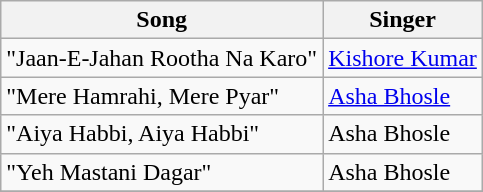<table class="wikitable">
<tr>
<th>Song</th>
<th>Singer</th>
</tr>
<tr>
<td>"Jaan-E-Jahan Rootha Na Karo"</td>
<td><a href='#'>Kishore Kumar</a></td>
</tr>
<tr>
<td>"Mere Hamrahi, Mere Pyar"</td>
<td><a href='#'>Asha Bhosle</a></td>
</tr>
<tr>
<td>"Aiya Habbi, Aiya Habbi"</td>
<td>Asha Bhosle</td>
</tr>
<tr>
<td>"Yeh Mastani Dagar"</td>
<td>Asha Bhosle</td>
</tr>
<tr>
</tr>
</table>
